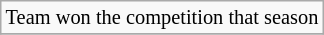<table class=wikitable style=font-size:85%>
<tr>
<td> Team won the competition that season</td>
</tr>
<tr>
</tr>
</table>
